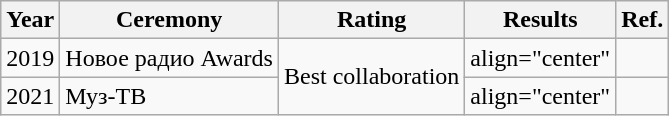<table class="wikitable">
<tr>
<th>Year</th>
<th>Ceremony</th>
<th>Rating</th>
<th>Results</th>
<th>Ref.</th>
</tr>
<tr>
<td>2019</td>
<td>Новое радио Awards</td>
<td rowspan="2">Best collaboration</td>
<td>align="center" </td>
<td align="center"></td>
</tr>
<tr>
<td>2021</td>
<td>Муз-ТВ</td>
<td>align="center" </td>
<td align="center"></td>
</tr>
</table>
